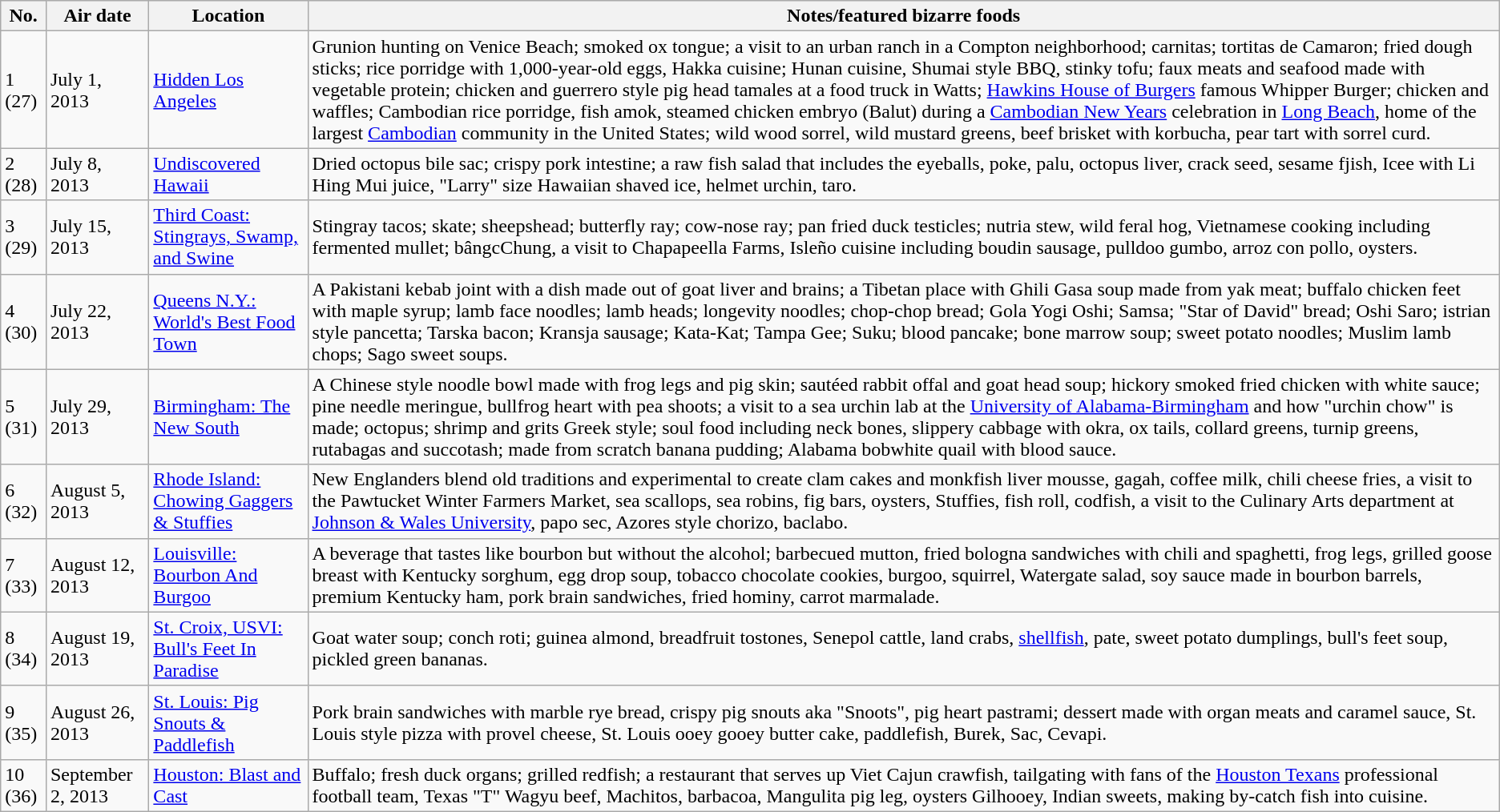<table class="wikitable">
<tr style="background:#EFEFEF">
<th>No.</th>
<th>Air date</th>
<th>Location</th>
<th>Notes/featured bizarre foods</th>
</tr>
<tr>
<td>1 (27)</td>
<td>July 1, 2013</td>
<td><a href='#'>Hidden Los Angeles</a></td>
<td>Grunion hunting on Venice Beach; smoked ox tongue; a visit to an urban ranch in a Compton neighborhood; carnitas; tortitas de Camaron; fried dough sticks; rice porridge with 1,000-year-old eggs, Hakka cuisine; Hunan cuisine, Shumai style BBQ, stinky tofu; faux meats and seafood made with vegetable protein; chicken and guerrero style pig head tamales at a food truck in Watts; <a href='#'>Hawkins House of Burgers</a> famous Whipper Burger; chicken and waffles; Cambodian rice porridge, fish amok, steamed chicken embryo (Balut) during a <a href='#'>Cambodian New Years</a> celebration in <a href='#'>Long Beach</a>, home of the largest <a href='#'>Cambodian</a> community in the United States; wild wood sorrel, wild mustard greens, beef brisket with korbucha, pear tart with sorrel curd.</td>
</tr>
<tr>
<td>2 (28)</td>
<td>July 8, 2013</td>
<td><a href='#'>Undiscovered Hawaii</a></td>
<td>Dried octopus bile sac; crispy pork intestine; a raw fish salad that includes the eyeballs, poke, palu, octopus liver, crack seed, sesame fjish, Icee with Li Hing Mui juice, "Larry" size Hawaiian shaved ice, helmet urchin, taro.</td>
</tr>
<tr>
<td>3 (29)</td>
<td>July 15, 2013</td>
<td><a href='#'>Third Coast: Stingrays, Swamp, and Swine</a></td>
<td>Stingray tacos; skate; sheepshead; butterfly ray; cow-nose ray; pan fried duck testicles; nutria stew, wild feral hog, Vietnamese cooking including fermented mullet; bângcChung, a visit to Chapapeella Farms, Isleño cuisine including boudin sausage, pulldoo gumbo, arroz con pollo, oysters.</td>
</tr>
<tr>
<td>4 (30)</td>
<td>July 22, 2013</td>
<td><a href='#'>Queens N.Y.: World's Best Food Town</a></td>
<td>A Pakistani kebab joint with a dish made out of goat liver and brains; a Tibetan place with Ghili Gasa soup made from yak meat; buffalo chicken feet with maple syrup; lamb face noodles; lamb heads; longevity noodles; chop-chop bread; Gola Yogi Oshi; Samsa; "Star of David" bread; Oshi Saro; istrian style pancetta; Tarska bacon; Kransja sausage; Kata-Kat; Tampa Gee; Suku; blood pancake; bone marrow soup; sweet potato noodles; Muslim lamb chops; Sago sweet soups.</td>
</tr>
<tr>
<td>5 (31)</td>
<td>July 29, 2013</td>
<td><a href='#'>Birmingham: The New South</a></td>
<td>A Chinese style noodle bowl made with frog legs and pig skin; sautéed rabbit offal and goat head soup; hickory smoked fried chicken with white sauce; pine needle meringue, bullfrog heart with pea shoots; a visit to a sea urchin lab at the <a href='#'>University of Alabama-Birmingham</a> and how "urchin chow" is made; octopus; shrimp and grits Greek style; soul food including neck bones, slippery cabbage with okra, ox tails, collard greens, turnip greens, rutabagas and succotash; made from scratch banana pudding; Alabama bobwhite quail with blood sauce.</td>
</tr>
<tr>
<td>6 (32)</td>
<td>August 5, 2013</td>
<td><a href='#'>Rhode Island: Chowing Gaggers & Stuffies</a></td>
<td>New Englanders blend old traditions and experimental to create clam cakes and monkfish liver mousse, gagah, coffee milk, chili cheese fries, a visit to the Pawtucket Winter Farmers Market, sea scallops, sea robins, fig bars, oysters, Stuffies, fish roll, codfish, a visit to the Culinary Arts department at <a href='#'>Johnson & Wales University</a>, papo sec, Azores style chorizo, baclabo.</td>
</tr>
<tr>
<td>7 (33)</td>
<td>August 12, 2013</td>
<td><a href='#'>Louisville: Bourbon And Burgoo</a></td>
<td>A beverage that tastes like bourbon but without the alcohol; barbecued mutton, fried bologna sandwiches with chili and spaghetti, frog legs, grilled goose breast with Kentucky sorghum, egg drop soup, tobacco chocolate cookies, burgoo, squirrel, Watergate salad, soy sauce made in bourbon barrels, premium Kentucky ham, pork brain sandwiches, fried hominy, carrot marmalade.</td>
</tr>
<tr>
<td>8 (34)</td>
<td>August 19, 2013</td>
<td><a href='#'>St. Croix, USVI: Bull's Feet In Paradise</a></td>
<td>Goat water soup; conch roti; guinea almond, breadfruit tostones, Senepol cattle, land crabs, <a href='#'>shellfish</a>, pate, sweet potato dumplings, bull's feet soup, pickled green bananas.</td>
</tr>
<tr>
<td>9 (35)</td>
<td>August 26, 2013</td>
<td><a href='#'>St. Louis: Pig Snouts & Paddlefish</a></td>
<td>Pork brain sandwiches with marble rye bread, crispy pig snouts aka "Snoots", pig heart pastrami; dessert made with organ meats and caramel sauce, St. Louis style pizza with provel cheese, St. Louis ooey gooey butter cake, paddlefish, Burek, Sac, Cevapi.</td>
</tr>
<tr>
<td>10 (36)</td>
<td>September 2, 2013</td>
<td><a href='#'>Houston: Blast and Cast</a></td>
<td>Buffalo; fresh duck organs; grilled redfish; a restaurant that serves up Viet Cajun crawfish, tailgating with fans of the <a href='#'>Houston Texans</a> professional football team, Texas "T" Wagyu beef, Machitos, barbacoa, Mangulita pig leg, oysters Gilhooey, Indian sweets, making by-catch fish into cuisine.</td>
</tr>
</table>
